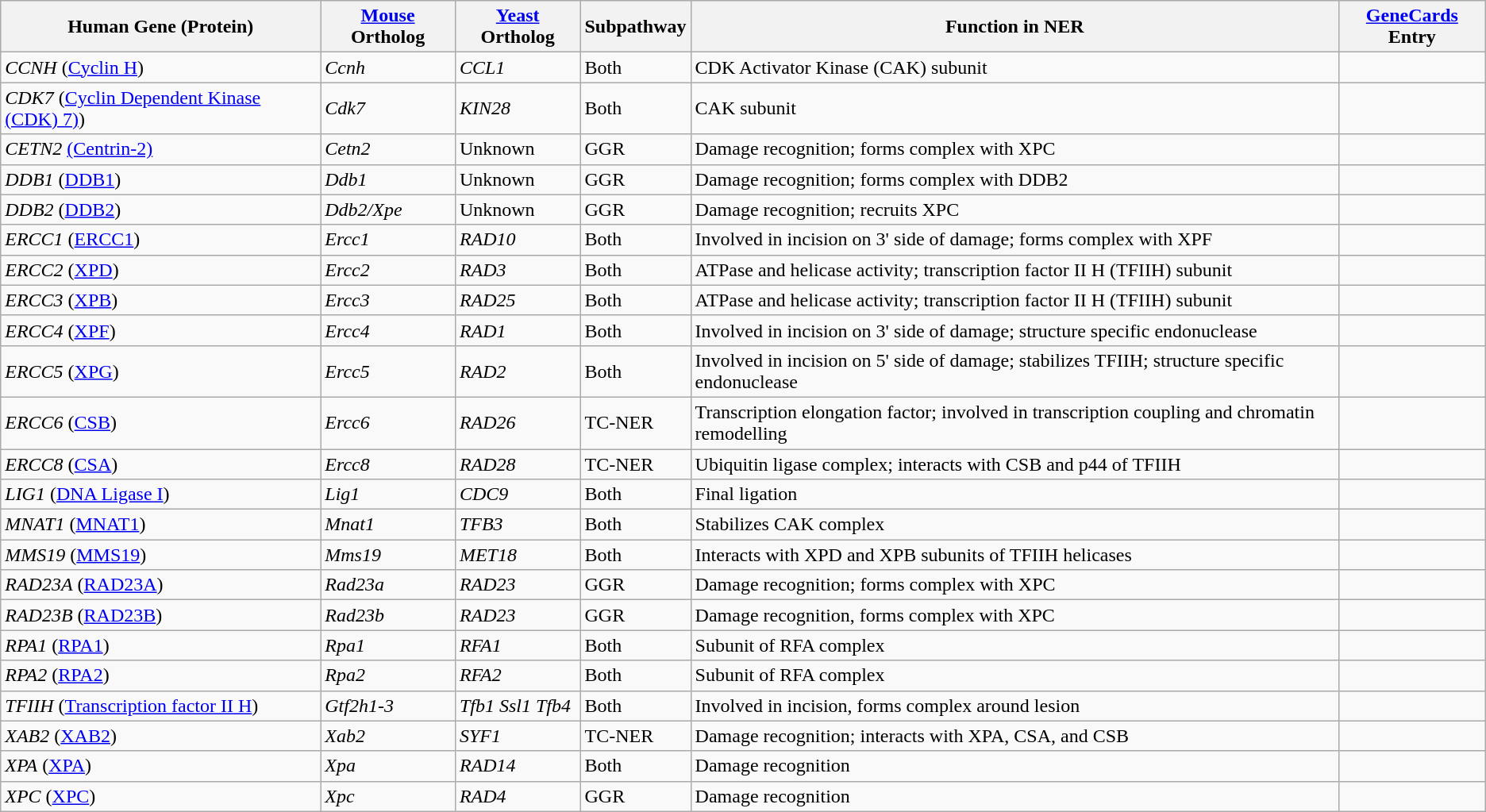<table class="wikitable sortable">
<tr>
<th>Human Gene (Protein)</th>
<th><a href='#'>Mouse</a> Ortholog</th>
<th><a href='#'>Yeast</a> Ortholog</th>
<th>Subpathway</th>
<th>Function in NER</th>
<th><a href='#'>GeneCards</a> Entry</th>
</tr>
<tr>
<td><em>CCNH</em> (<a href='#'>Cyclin H</a>)</td>
<td><em>Ccnh</em></td>
<td><em>CCL1</em></td>
<td>Both</td>
<td>CDK Activator Kinase (CAK) subunit</td>
<td></td>
</tr>
<tr>
<td><em>CDK7</em> (<a href='#'>Cyclin Dependent Kinase (CDK) 7)</a>)</td>
<td><em>Cdk7</em></td>
<td><em>KIN28</em></td>
<td>Both</td>
<td>CAK subunit</td>
<td></td>
</tr>
<tr>
<td><em>CETN2</em> <a href='#'>(Centrin-2)</a></td>
<td><em>Cetn2</em></td>
<td>Unknown</td>
<td>GGR</td>
<td>Damage recognition; forms complex with XPC</td>
<td></td>
</tr>
<tr>
<td><em>DDB1</em> (<a href='#'>DDB1</a>)</td>
<td><em>Ddb1</em></td>
<td>Unknown</td>
<td>GGR</td>
<td>Damage recognition; forms complex with DDB2</td>
<td></td>
</tr>
<tr>
<td><em>DDB2</em> (<a href='#'>DDB2</a>)</td>
<td><em>Ddb2/Xpe</em></td>
<td>Unknown</td>
<td>GGR</td>
<td>Damage recognition; recruits XPC</td>
<td></td>
</tr>
<tr>
<td><em>ERCC1</em> (<a href='#'>ERCC1</a>)</td>
<td><em>Ercc1</em></td>
<td><em>RAD10</em></td>
<td>Both</td>
<td>Involved in incision on 3' side of damage; forms complex with XPF</td>
<td></td>
</tr>
<tr>
<td><em>ERCC2</em> (<a href='#'>XPD</a>)</td>
<td><em>Ercc2</em></td>
<td><em>RAD3</em></td>
<td>Both</td>
<td>ATPase and helicase activity; transcription factor II H (TFIIH) subunit</td>
<td></td>
</tr>
<tr>
<td><em>ERCC3</em> (<a href='#'>XPB</a>)</td>
<td><em>Ercc3</em></td>
<td><em>RAD25</em></td>
<td>Both</td>
<td>ATPase and helicase activity; transcription factor II H (TFIIH) subunit</td>
<td></td>
</tr>
<tr>
<td><em>ERCC4</em> (<a href='#'>XPF</a>)</td>
<td><em>Ercc4</em></td>
<td><em>RAD1</em></td>
<td>Both</td>
<td>Involved in incision on 3' side of damage; structure specific endonuclease</td>
<td></td>
</tr>
<tr>
<td><em>ERCC5</em> (<a href='#'>XPG</a>)</td>
<td><em>Ercc5</em></td>
<td><em>RAD2</em></td>
<td>Both</td>
<td>Involved in incision on 5' side of damage; stabilizes TFIIH; structure specific endonuclease</td>
<td></td>
</tr>
<tr>
<td><em>ERCC6</em> (<a href='#'>CSB</a>)</td>
<td><em>Ercc6</em></td>
<td><em>RAD26</em></td>
<td>TC-NER</td>
<td>Transcription elongation factor; involved in transcription coupling and chromatin remodelling</td>
<td></td>
</tr>
<tr>
<td><em>ERCC8</em> (<a href='#'>CSA</a>)</td>
<td><em>Ercc8</em></td>
<td><em>RAD28</em></td>
<td>TC-NER</td>
<td>Ubiquitin ligase complex; interacts with CSB and p44 of TFIIH</td>
<td></td>
</tr>
<tr>
<td><em>LIG1</em> (<a href='#'>DNA Ligase I</a>)</td>
<td><em>Lig1</em></td>
<td><em>CDC9</em></td>
<td>Both</td>
<td>Final ligation</td>
<td></td>
</tr>
<tr>
<td><em>MNAT1</em> (<a href='#'>MNAT1</a>)</td>
<td><em>Mnat1</em></td>
<td><em>TFB3</em></td>
<td>Both</td>
<td>Stabilizes CAK complex</td>
<td></td>
</tr>
<tr>
<td><em>MMS19</em> (<a href='#'>MMS19</a>)</td>
<td><em>Mms19</em></td>
<td><em>MET18</em></td>
<td>Both</td>
<td>Interacts with XPD and XPB subunits of TFIIH helicases</td>
<td></td>
</tr>
<tr>
<td><em>RAD23A</em> (<a href='#'>RAD23A</a>)</td>
<td><em>Rad23a</em></td>
<td><em>RAD23</em></td>
<td>GGR</td>
<td>Damage recognition; forms complex with XPC</td>
<td></td>
</tr>
<tr>
<td><em>RAD23B</em> (<a href='#'>RAD23B</a>)</td>
<td><em>Rad23b</em></td>
<td><em>RAD23</em></td>
<td>GGR</td>
<td>Damage recognition, forms complex with XPC</td>
<td></td>
</tr>
<tr>
<td><em>RPA1</em> (<a href='#'>RPA1</a>)</td>
<td><em>Rpa1</em></td>
<td><em>RFA1</em></td>
<td>Both</td>
<td>Subunit of RFA complex</td>
<td></td>
</tr>
<tr>
<td><em>RPA2</em> (<a href='#'>RPA2</a>)</td>
<td><em>Rpa2</em></td>
<td><em>RFA2</em></td>
<td>Both</td>
<td>Subunit of RFA complex</td>
<td></td>
</tr>
<tr>
<td><em>TFIIH</em> (<a href='#'>Transcription factor II H</a>)</td>
<td><em>Gtf2h1</em>-<em>3</em></td>
<td><em>Tfb1</em> <em>Ssl1</em> <em>Tfb4</em></td>
<td>Both</td>
<td>Involved in incision, forms complex around lesion</td>
<td>  </td>
</tr>
<tr>
<td><em>XAB2</em> (<a href='#'>XAB2</a>)</td>
<td><em>Xab2</em></td>
<td><em>SYF1</em></td>
<td>TC-NER</td>
<td>Damage recognition; interacts with XPA, CSA, and CSB</td>
<td></td>
</tr>
<tr>
<td><em>XPA</em> (<a href='#'>XPA</a>)</td>
<td><em>Xpa</em></td>
<td><em>RAD14</em></td>
<td>Both</td>
<td>Damage recognition</td>
<td></td>
</tr>
<tr>
<td><em>XPC</em> (<a href='#'>XPC</a>)</td>
<td><em>Xpc</em></td>
<td><em>RAD4</em></td>
<td>GGR</td>
<td>Damage recognition</td>
<td></td>
</tr>
</table>
